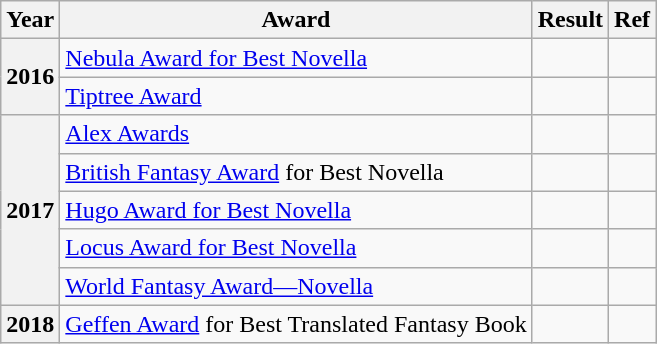<table class="wikitable">
<tr>
<th>Year</th>
<th>Award</th>
<th>Result</th>
<th>Ref</th>
</tr>
<tr>
<th rowspan="2">2016</th>
<td><a href='#'>Nebula Award for Best Novella</a></td>
<td></td>
<td></td>
</tr>
<tr>
<td><a href='#'>Tiptree Award</a></td>
<td></td>
<td></td>
</tr>
<tr>
<th rowspan="5">2017</th>
<td><a href='#'>Alex Awards</a></td>
<td></td>
<td></td>
</tr>
<tr>
<td><a href='#'>British Fantasy Award</a> for Best Novella</td>
<td></td>
<td></td>
</tr>
<tr>
<td><a href='#'>Hugo Award for Best Novella</a></td>
<td></td>
<td></td>
</tr>
<tr>
<td><a href='#'>Locus Award for Best Novella</a></td>
<td></td>
<td></td>
</tr>
<tr>
<td><a href='#'>World Fantasy Award—Novella</a></td>
<td></td>
<td></td>
</tr>
<tr>
<th>2018</th>
<td><a href='#'>Geffen Award</a> for Best Translated Fantasy Book</td>
<td></td>
<td></td>
</tr>
</table>
